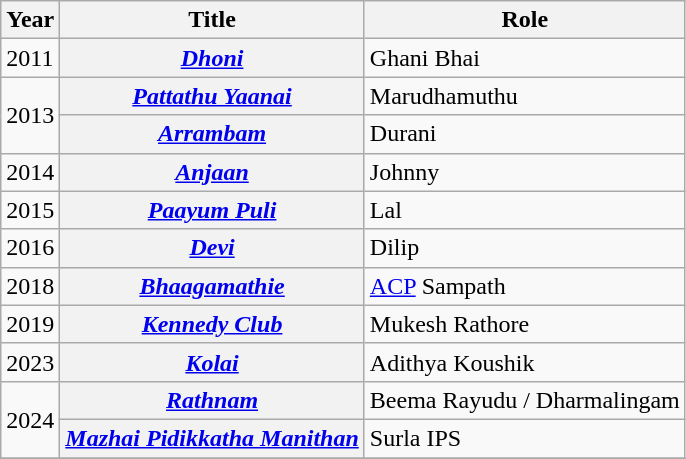<table class="wikitable plainrowheaders sortable">
<tr>
<th scope="col">Year</th>
<th scope="col">Title</th>
<th scope="col">Role</th>
</tr>
<tr>
<td>2011</td>
<th scope="row"><em><a href='#'>Dhoni</a></em></th>
<td>Ghani Bhai</td>
</tr>
<tr>
<td rowspan="2">2013</td>
<th scope="row"><em><a href='#'>Pattathu Yaanai</a></em></th>
<td>Marudhamuthu</td>
</tr>
<tr>
<th scope="row"><em><a href='#'>Arrambam</a></em></th>
<td>Durani</td>
</tr>
<tr>
<td>2014</td>
<th scope="row"><em><a href='#'>Anjaan</a></em></th>
<td>Johnny</td>
</tr>
<tr>
<td>2015</td>
<th scope="row"><em><a href='#'>Paayum Puli</a></em></th>
<td>Lal</td>
</tr>
<tr>
<td>2016</td>
<th scope="row"><em><a href='#'>Devi</a></em></th>
<td>Dilip</td>
</tr>
<tr>
<td>2018</td>
<th scope="row"><em><a href='#'>Bhaagamathie</a></em></th>
<td><a href='#'>ACP</a> Sampath</td>
</tr>
<tr>
<td>2019</td>
<th scope="row"><em><a href='#'>Kennedy Club</a></em></th>
<td>Mukesh Rathore</td>
</tr>
<tr>
<td>2023</td>
<th scope="row"><em><a href='#'>Kolai</a></em></th>
<td>Adithya Koushik</td>
</tr>
<tr>
<td rowspan="2">2024</td>
<th scope="row"><em><a href='#'>Rathnam</a></em></th>
<td>Beema Rayudu / Dharmalingam</td>
</tr>
<tr>
<th scope="row"><em><a href='#'>Mazhai Pidikkatha Manithan</a></em></th>
<td>Surla IPS</td>
</tr>
<tr>
</tr>
</table>
